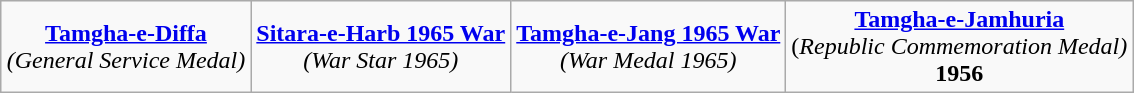<table class="wikitable" style="margin:1em auto; text-align:center;">
<tr>
<td><strong><a href='#'>Tamgha-e-Diffa</a></strong><br><em>(General Service Medal)</em></td>
<td><strong><a href='#'>Sitara-e-Harb 1965 War</a></strong><br><em>(War Star 1965)</em></td>
<td><strong><a href='#'>Tamgha-e-Jang 1965 War</a></strong><br><em>(War Medal 1965)</em></td>
<td><strong><a href='#'>Tamgha-e-Jamhuria</a></strong><br>(<em>Republic Commemoration Medal)</em><br><strong>1956</strong></td>
</tr>
</table>
